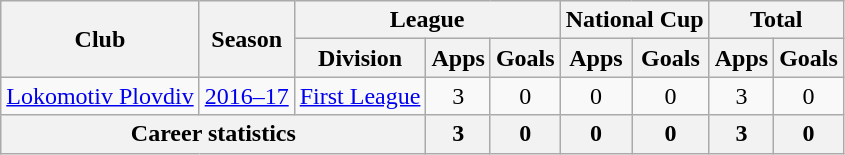<table class="wikitable" style="text-align: center">
<tr>
<th rowspan="2">Club</th>
<th rowspan="2">Season</th>
<th colspan="3">League</th>
<th colspan="2">National Cup</th>
<th colspan="2">Total</th>
</tr>
<tr>
<th>Division</th>
<th>Apps</th>
<th>Goals</th>
<th>Apps</th>
<th>Goals</th>
<th>Apps</th>
<th>Goals</th>
</tr>
<tr>
<td valign="center"><a href='#'>Lokomotiv Plovdiv</a></td>
<td><a href='#'>2016–17</a></td>
<td rowspan="1"><a href='#'>First League</a></td>
<td>3</td>
<td>0</td>
<td>0</td>
<td>0</td>
<td>3</td>
<td>0</td>
</tr>
<tr>
<th colspan="3">Career statistics</th>
<th>3</th>
<th>0</th>
<th>0</th>
<th>0</th>
<th>3</th>
<th>0</th>
</tr>
</table>
